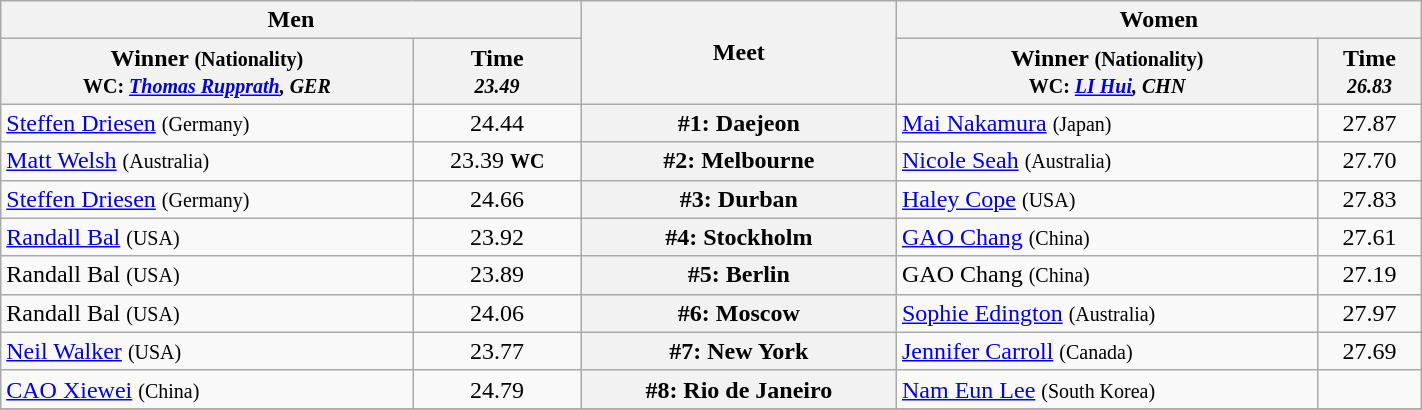<table class=wikitable width="75%">
<tr>
<th colspan="2">Men</th>
<th rowspan="2">Meet</th>
<th colspan="2">Women</th>
</tr>
<tr>
<th>Winner <small>(Nationality)<br> WC: <em><a href='#'>Thomas Rupprath</a>, GER</em></small></th>
<th>Time <br><small> <em>23.49</em> </small></th>
<th>Winner <small>(Nationality)<br>WC: <em><a href='#'>LI Hui</a>, CHN</em></small></th>
<th>Time<br><small><em>26.83</em></small></th>
</tr>
<tr>
<td> <a href='#'>Steffen Driesen</a> <small>(Germany)</small></td>
<td align=center>24.44</td>
<th>#1: Daejeon</th>
<td> <a href='#'>Mai Nakamura</a> <small>(Japan)</small></td>
<td align=center>27.87</td>
</tr>
<tr>
<td> <a href='#'>Matt Welsh</a> <small>(Australia)</small></td>
<td align=center>23.39 <small><strong>WC</strong></small></td>
<th>#2: Melbourne</th>
<td> <a href='#'>Nicole Seah</a> <small>(Australia)</small></td>
<td align=center>27.70</td>
</tr>
<tr>
<td> <a href='#'>Steffen Driesen</a> <small>(Germany)</small></td>
<td align=center>24.66</td>
<th>#3: Durban</th>
<td> <a href='#'>Haley Cope</a> <small>(USA)</small></td>
<td align=center>27.83</td>
</tr>
<tr>
<td> <a href='#'>Randall Bal</a> <small>(USA)</small></td>
<td align=center>23.92</td>
<th>#4: Stockholm</th>
<td> <a href='#'>GAO Chang</a> <small>(China)</small></td>
<td align=center>27.61</td>
</tr>
<tr>
<td> Randall Bal <small>(USA)</small></td>
<td align=center>23.89</td>
<th>#5: Berlin</th>
<td> GAO Chang <small>(China)</small></td>
<td align=center>27.19</td>
</tr>
<tr>
<td> Randall Bal <small>(USA)</small></td>
<td align=center>24.06</td>
<th>#6: Moscow</th>
<td> <a href='#'>Sophie Edington</a> <small>(Australia)</small></td>
<td align=center>27.97</td>
</tr>
<tr>
<td> <a href='#'>Neil Walker</a> <small>(USA)</small></td>
<td align=center>23.77</td>
<th>#7: New York</th>
<td> <a href='#'>Jennifer Carroll</a> <small>(Canada)</small></td>
<td align=center>27.69</td>
</tr>
<tr>
<td> <a href='#'>CAO Xiewei</a> <small>(China)</small></td>
<td align=center>24.79</td>
<th>#8: Rio de Janeiro</th>
<td> <a href='#'>Nam Eun Lee</a> <small>(South Korea)</small></td>
<td align=center></td>
</tr>
<tr>
</tr>
</table>
